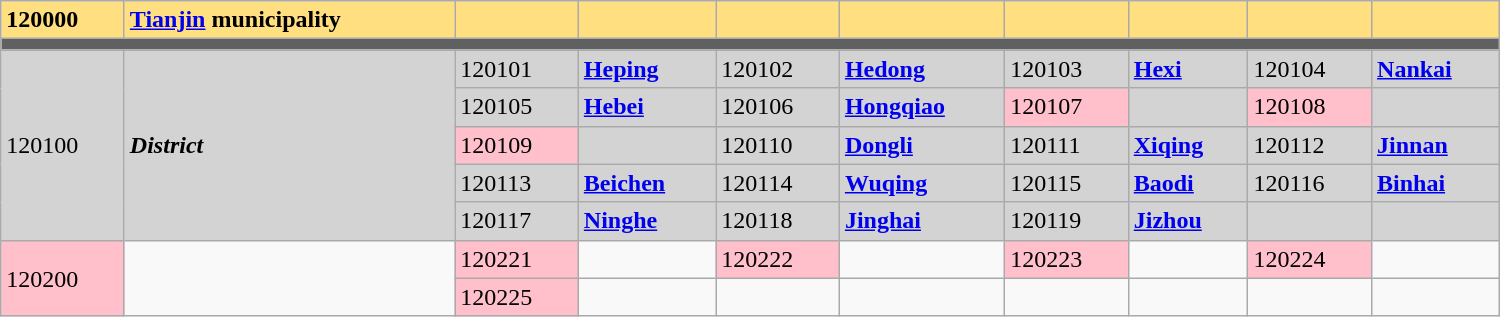<table class="wikitable" align="center" width="1000">
<tr ---- style="background:#FFDF80">
<td><strong>120000</strong></td>
<td><strong><a href='#'>Tianjin</a> municipality</strong><br></td>
<td></td>
<td></td>
<td></td>
<td></td>
<td></td>
<td></td>
<td></td>
<td></td>
</tr>
<tr style="background:#606060; height:2pt">
<td colspan="10"></td>
</tr>
<tr ---- style="background:#D3D3D3">
<td rowspan="5">120100</td>
<td rowspan="5"><strong><em>District</em></strong><br></td>
<td>120101</td>
<td><a href='#'><strong>Heping</strong></a><br></td>
<td>120102</td>
<td><a href='#'><strong>Hedong</strong></a><br></td>
<td>120103</td>
<td><a href='#'><strong>Hexi</strong></a><br></td>
<td>120104</td>
<td><a href='#'><strong>Nankai</strong></a><br></td>
</tr>
<tr ---- style="background:#D3D3D3">
<td>120105</td>
<td><a href='#'><strong>Hebei</strong></a><br></td>
<td>120106</td>
<td><a href='#'><strong>Hongqiao</strong></a><br></td>
<td bgcolor="#FFC0CB">120107</td>
<td><br></td>
<td bgcolor="#FFC0CB">120108</td>
<td><br></td>
</tr>
<tr ---- style="background:#D3D3D3">
<td bgcolor="#FFC0CB">120109</td>
<td><br></td>
<td>120110</td>
<td><a href='#'><strong>Dongli</strong></a><br></td>
<td>120111</td>
<td><a href='#'><strong>Xiqing</strong></a><br></td>
<td>120112</td>
<td><a href='#'><strong>Jinnan</strong></a><br></td>
</tr>
<tr ---- style="background:#D3D3D3">
<td>120113</td>
<td><a href='#'><strong>Beichen</strong></a><br></td>
<td>120114</td>
<td><a href='#'><strong>Wuqing</strong></a><br></td>
<td>120115</td>
<td><a href='#'><strong>Baodi</strong></a><br></td>
<td>120116</td>
<td><strong><a href='#'>Binhai</a></strong><br></td>
</tr>
<tr ---- style="background:#D3D3D3">
<td>120117</td>
<td><a href='#'><strong>Ninghe</strong></a><br></td>
<td>120118</td>
<td><a href='#'><strong>Jinghai</strong></a><br></td>
<td>120119</td>
<td><a href='#'><strong>Jizhou</strong></a><br></td>
<td></td>
<td></td>
</tr>
<tr>
<td rowspan="2" bgcolor="#FFC0CB">120200</td>
<td rowspan="2"><br></td>
<td bgcolor="#FFC0CB">120221</td>
<td><br></td>
<td bgcolor="#FFC0CB">120222</td>
<td><br></td>
<td bgcolor="#FFC0CB">120223</td>
<td><br></td>
<td bgcolor="#FFC0CB">120224</td>
<td><br></td>
</tr>
<tr>
<td bgcolor="#FFC0CB">120225</td>
<td><br></td>
<td></td>
<td></td>
<td></td>
<td></td>
<td></td>
<td></td>
</tr>
</table>
